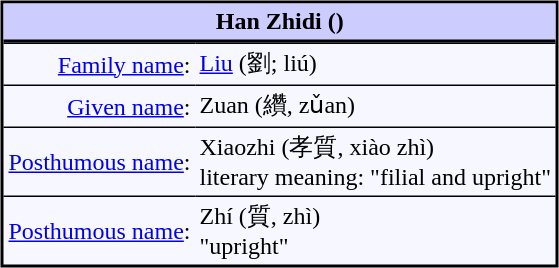<table cellpadding=3px cellspacing=0px bgcolor=#f7f8ff style="float:right; border:2px solid; margin:5px;">
<tr>
<th align=center style="background:#ccf; border-bottom:2px solid" colspan=2><strong>Han Zhidi</strong> ()</th>
</tr>
<tr>
<td align=right style="border-top:1px solid"><a href='#'>Family name</a>:</td>
<td style="border-top:1px solid"><a href='#'>Liu</a> (劉; liú)</td>
</tr>
<tr>
<td align=right style="border-top:1px solid"><a href='#'>Given name</a>:</td>
<td style="border-top:1px solid">Zuan (纘, zǔan)</td>
</tr>
<tr>
<td align=center style="border-top:1px solid"><a href='#'>Posthumous name</a>:<br></td>
<td style="border-top:1px solid">Xiaozhi (孝質, xiào zhì)<br>literary meaning: "filial and upright"</td>
</tr>
<tr>
<td align=center style="border-top:1px solid"><a href='#'>Posthumous name</a>:<br></td>
<td style="border-top:1px solid">Zhí (質, zhì)<br>"upright"</td>
</tr>
<tr>
</tr>
</table>
